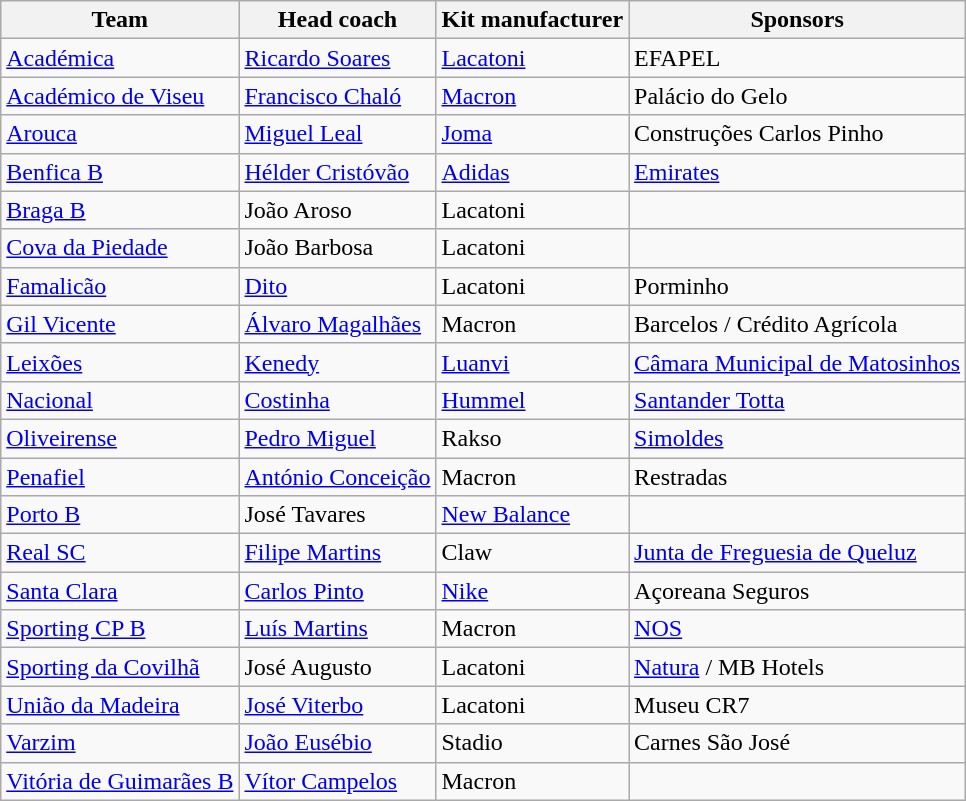<table class="wikitable sortable" style="text-align: left;">
<tr>
<th>Team</th>
<th>Head coach</th>
<th>Kit manufacturer</th>
<th>Sponsors</th>
</tr>
<tr>
<td><a href='#'>Académica</a></td>
<td> <a href='#'>Ricardo Soares</a></td>
<td><a href='#'>Lacatoni</a></td>
<td>EFAPEL</td>
</tr>
<tr>
<td><a href='#'>Académico de Viseu</a></td>
<td> <a href='#'>Francisco Chaló</a></td>
<td><a href='#'>Macron</a></td>
<td>Palácio do Gelo</td>
</tr>
<tr>
<td><a href='#'>Arouca</a></td>
<td> <a href='#'>Miguel Leal</a></td>
<td><a href='#'>Joma</a></td>
<td>Construções Carlos Pinho</td>
</tr>
<tr>
<td><a href='#'>Benfica B</a></td>
<td> <a href='#'>Hélder Cristóvão</a></td>
<td><a href='#'>Adidas</a></td>
<td><a href='#'>Emirates</a></td>
</tr>
<tr>
<td><a href='#'>Braga B</a></td>
<td> João Aroso</td>
<td>Lacatoni</td>
<td></td>
</tr>
<tr>
<td><a href='#'>Cova da Piedade</a></td>
<td> João Barbosa</td>
<td>Lacatoni</td>
<td></td>
</tr>
<tr>
<td><a href='#'>Famalicão</a></td>
<td> <a href='#'>Dito</a></td>
<td>Lacatoni</td>
<td>Porminho</td>
</tr>
<tr>
<td><a href='#'>Gil Vicente</a></td>
<td> <a href='#'>Álvaro Magalhães</a></td>
<td>Macron</td>
<td>Barcelos / Crédito Agrícola</td>
</tr>
<tr>
<td><a href='#'>Leixões</a></td>
<td> <a href='#'>Kenedy</a></td>
<td><a href='#'>Luanvi</a></td>
<td><a href='#'>Câmara Municipal de Matosinhos</a></td>
</tr>
<tr>
<td><a href='#'>Nacional</a></td>
<td> <a href='#'>Costinha</a></td>
<td><a href='#'>Hummel</a></td>
<td><a href='#'>Santander Totta</a></td>
</tr>
<tr>
<td><a href='#'>Oliveirense</a></td>
<td> <a href='#'>Pedro Miguel</a></td>
<td>Rakso</td>
<td><a href='#'>Simoldes</a></td>
</tr>
<tr>
<td><a href='#'>Penafiel</a></td>
<td> <a href='#'>António Conceição</a></td>
<td>Macron</td>
<td>Restradas</td>
</tr>
<tr>
<td><a href='#'>Porto B</a></td>
<td> José Tavares</td>
<td><a href='#'>New Balance</a></td>
<td></td>
</tr>
<tr>
<td><a href='#'>Real SC</a></td>
<td> <a href='#'>Filipe Martins</a></td>
<td>Claw</td>
<td><a href='#'>Junta de Freguesia de Queluz</a></td>
</tr>
<tr>
<td><a href='#'>Santa Clara</a></td>
<td> <a href='#'>Carlos Pinto</a></td>
<td><a href='#'>Nike</a></td>
<td>Açoreana Seguros</td>
</tr>
<tr>
<td><a href='#'>Sporting CP B</a></td>
<td> <a href='#'>Luís Martins</a></td>
<td>Macron</td>
<td><a href='#'>NOS</a></td>
</tr>
<tr>
<td><a href='#'>Sporting da Covilhã</a></td>
<td> José Augusto</td>
<td>Lacatoni</td>
<td><a href='#'>Natura</a> / MB Hotels</td>
</tr>
<tr>
<td><a href='#'>União da Madeira</a></td>
<td> <a href='#'>José Viterbo</a></td>
<td>Lacatoni</td>
<td>Museu CR7</td>
</tr>
<tr>
<td><a href='#'>Varzim</a></td>
<td> <a href='#'>João Eusébio</a></td>
<td>Stadio</td>
<td>Carnes São José</td>
</tr>
<tr>
<td><a href='#'>Vitória de Guimarães B</a></td>
<td> <a href='#'>Vítor Campelos</a></td>
<td>Macron</td>
<td></td>
</tr>
</table>
